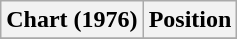<table class="wikitable plainrowheaders sortable" style="text-align:center;">
<tr>
<th scope="col">Chart (1976)</th>
<th scope="col">Position</th>
</tr>
<tr>
</tr>
</table>
